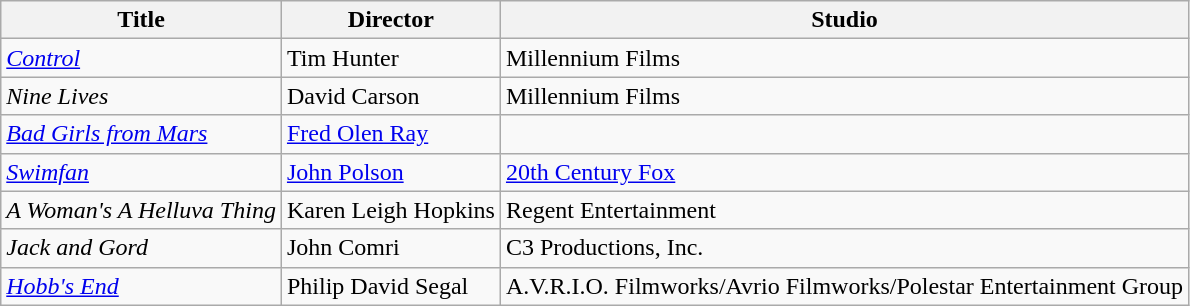<table class="wikitable">
<tr>
<th>Title</th>
<th>Director</th>
<th>Studio</th>
</tr>
<tr>
<td><em><a href='#'>Control</a></em></td>
<td>Tim Hunter</td>
<td>Millennium Films</td>
</tr>
<tr>
<td><em>Nine Lives</em></td>
<td>David Carson</td>
<td>Millennium Films</td>
</tr>
<tr>
<td><em><a href='#'>Bad Girls from Mars</a></em></td>
<td><a href='#'>Fred Olen Ray</a></td>
<td></td>
</tr>
<tr>
<td><em><a href='#'>Swimfan</a></em></td>
<td><a href='#'>John Polson</a></td>
<td><a href='#'>20th Century Fox</a></td>
</tr>
<tr>
<td><em>A Woman's A Helluva Thing</em></td>
<td>Karen Leigh Hopkins</td>
<td>Regent Entertainment</td>
</tr>
<tr>
<td><em>Jack and Gord</em></td>
<td>John Comri</td>
<td>C3 Productions, Inc.</td>
</tr>
<tr>
<td><em><a href='#'>Hobb's End</a></em></td>
<td>Philip David Segal</td>
<td>A.V.R.I.O. Filmworks/Avrio Filmworks/Polestar Entertainment Group</td>
</tr>
</table>
